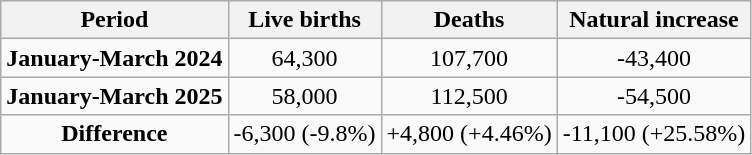<table class="wikitable" style="text-align:center;">
<tr>
<th>Period</th>
<th>Live births</th>
<th>Deaths</th>
<th>Natural increase</th>
</tr>
<tr>
<td><strong>January-March 2024</strong></td>
<td>64,300</td>
<td>107,700</td>
<td>-43,400</td>
</tr>
<tr>
<td><strong>January-March 2025</strong></td>
<td>58,000</td>
<td>112,500</td>
<td>-54,500</td>
</tr>
<tr>
<td><strong>Difference</strong></td>
<td> -6,300 (-9.8%)</td>
<td> +4,800 (+4.46%)</td>
<td> -11,100 (+25.58%)</td>
</tr>
</table>
